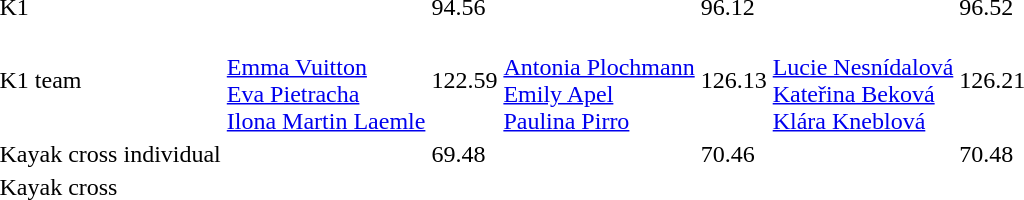<table>
<tr>
<td>K1</td>
<td></td>
<td>94.56</td>
<td></td>
<td>96.12</td>
<td></td>
<td>96.52</td>
</tr>
<tr>
<td>K1 team</td>
<td><br><a href='#'>Emma Vuitton</a><br><a href='#'>Eva Pietracha</a><br><a href='#'>Ilona Martin Laemle</a></td>
<td>122.59</td>
<td><br><a href='#'>Antonia Plochmann</a><br><a href='#'>Emily Apel</a><br><a href='#'>Paulina Pirro</a></td>
<td>126.13</td>
<td><br><a href='#'>Lucie Nesnídalová</a><br><a href='#'>Kateřina Beková</a><br><a href='#'>Klára Kneblová</a></td>
<td>126.21</td>
</tr>
<tr>
<td>Kayak cross individual</td>
<td></td>
<td>69.48</td>
<td></td>
<td>70.46</td>
<td></td>
<td>70.48</td>
</tr>
<tr>
<td>Kayak cross</td>
<td colspan=2></td>
<td colspan=2></td>
<td colspan=2></td>
</tr>
</table>
